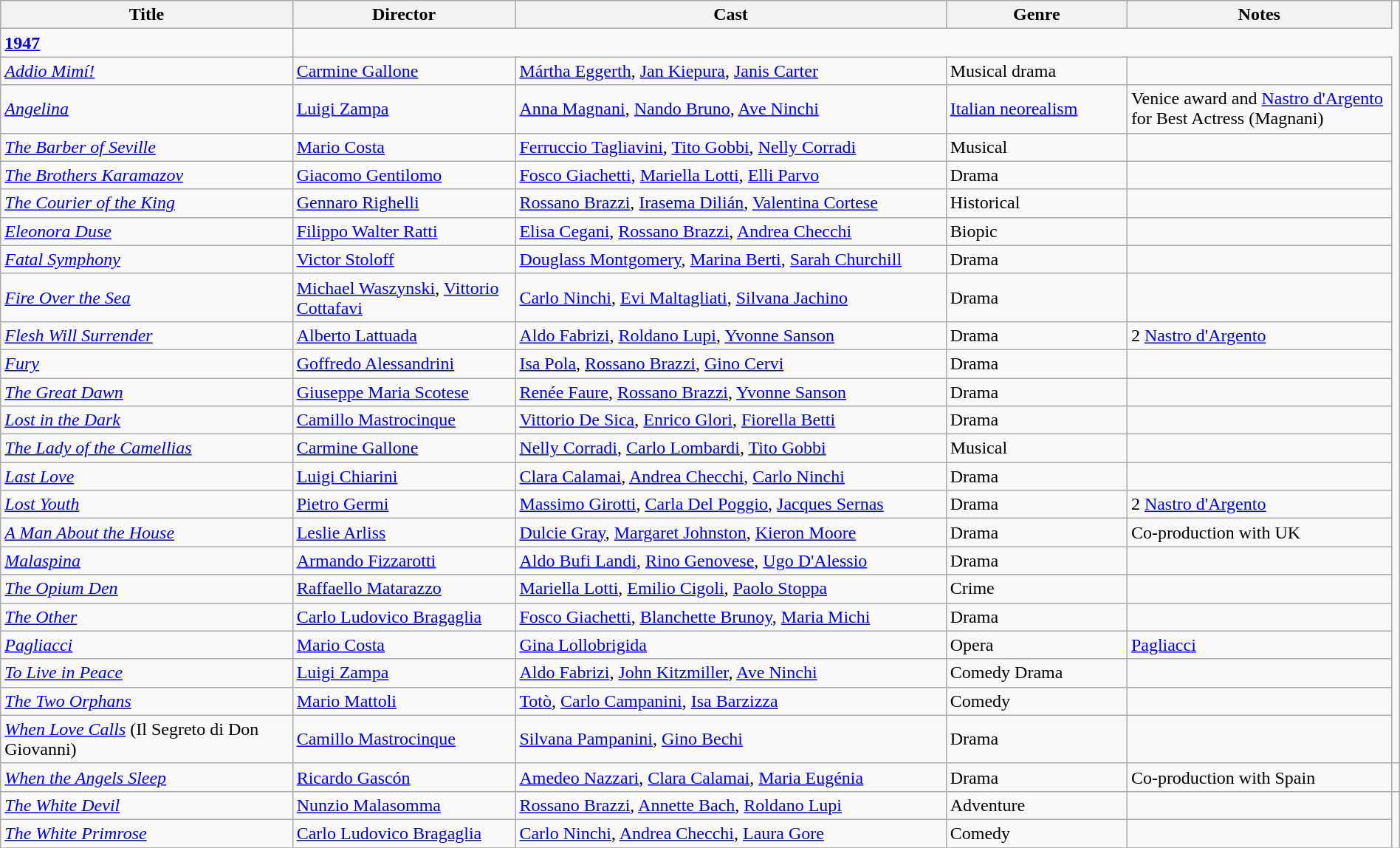<table class="wikitable" style="width:100%;">
<tr>
<th style="width:21%;">Title</th>
<th style="width:16%;">Director</th>
<th style="width:31%;">Cast</th>
<th style="width:13%;">Genre</th>
<th style="width:19%;">Notes</th>
</tr>
<tr>
<td><strong><a href='#'>1947</a></strong></td>
</tr>
<tr>
<td><em><a href='#'>Addio Mimí!</a></em></td>
<td><a href='#'>Carmine Gallone</a></td>
<td><a href='#'>Mártha Eggerth</a>, <a href='#'>Jan Kiepura</a>, <a href='#'>Janis Carter</a></td>
<td>Musical drama</td>
<td></td>
</tr>
<tr>
<td><em><a href='#'>Angelina</a></em></td>
<td><a href='#'>Luigi Zampa</a></td>
<td><a href='#'>Anna Magnani</a>, <a href='#'>Nando Bruno</a>, <a href='#'>Ave Ninchi</a></td>
<td><a href='#'>Italian neorealism</a></td>
<td>Venice award and  <a href='#'>Nastro d'Argento</a> for Best Actress (Magnani)</td>
</tr>
<tr>
<td><em><a href='#'>The Barber of Seville</a></em></td>
<td><a href='#'>Mario Costa</a></td>
<td><a href='#'>Ferruccio Tagliavini</a>, <a href='#'>Tito Gobbi</a>, <a href='#'>Nelly Corradi</a></td>
<td>Musical</td>
<td></td>
</tr>
<tr>
<td><em><a href='#'>The Brothers Karamazov</a></em></td>
<td><a href='#'>Giacomo Gentilomo</a></td>
<td><a href='#'>Fosco Giachetti</a>, <a href='#'>Mariella Lotti</a>, <a href='#'>Elli Parvo</a></td>
<td>Drama</td>
<td></td>
</tr>
<tr>
<td><em><a href='#'>The Courier of the King</a></em></td>
<td><a href='#'>Gennaro Righelli</a></td>
<td><a href='#'>Rossano Brazzi</a>, <a href='#'>Irasema Dilián</a>, <a href='#'>Valentina Cortese</a></td>
<td>Historical</td>
<td></td>
</tr>
<tr>
<td><em><a href='#'>Eleonora Duse</a></em></td>
<td><a href='#'>Filippo Walter Ratti</a></td>
<td><a href='#'>Elisa Cegani</a>, <a href='#'>Rossano Brazzi</a>, <a href='#'>Andrea Checchi</a></td>
<td>Biopic</td>
<td></td>
</tr>
<tr>
<td><em><a href='#'>Fatal Symphony</a></em></td>
<td><a href='#'>Victor Stoloff</a></td>
<td><a href='#'>Douglass Montgomery</a>, <a href='#'>Marina Berti</a>, <a href='#'>Sarah Churchill</a></td>
<td>Drama</td>
<td></td>
</tr>
<tr>
<td><em><a href='#'>Fire Over the Sea</a></em></td>
<td><a href='#'>Michael Waszynski</a>, <a href='#'>Vittorio Cottafavi</a></td>
<td><a href='#'>Carlo Ninchi</a>, <a href='#'>Evi Maltagliati</a>, <a href='#'>Silvana Jachino</a></td>
<td>Drama</td>
<td></td>
</tr>
<tr>
<td><em><a href='#'>Flesh Will Surrender</a></em></td>
<td><a href='#'>Alberto Lattuada</a></td>
<td><a href='#'>Aldo Fabrizi</a>, <a href='#'>Roldano Lupi</a>, <a href='#'>Yvonne Sanson</a></td>
<td>Drama</td>
<td>2 <a href='#'>Nastro d'Argento</a></td>
</tr>
<tr>
<td><em><a href='#'>Fury</a></em></td>
<td><a href='#'>Goffredo Alessandrini</a></td>
<td><a href='#'>Isa Pola</a>, <a href='#'>Rossano Brazzi</a>, <a href='#'>Gino Cervi</a></td>
<td>Drama</td>
<td></td>
</tr>
<tr>
<td><em><a href='#'>The Great Dawn</a></em></td>
<td><a href='#'>Giuseppe Maria Scotese</a></td>
<td><a href='#'>Renée Faure</a>, <a href='#'>Rossano Brazzi</a>, <a href='#'>Yvonne Sanson</a></td>
<td>Drama</td>
<td></td>
</tr>
<tr>
<td><em><a href='#'>Lost in the Dark</a></em></td>
<td><a href='#'>Camillo Mastrocinque</a></td>
<td><a href='#'>Vittorio De Sica</a>, <a href='#'>Enrico Glori</a>, <a href='#'>Fiorella Betti</a></td>
<td>Drama</td>
<td></td>
</tr>
<tr>
<td><em><a href='#'>The Lady of the Camellias</a></em></td>
<td><a href='#'>Carmine Gallone</a></td>
<td><a href='#'>Nelly Corradi</a>, <a href='#'>Carlo Lombardi</a>, <a href='#'>Tito Gobbi</a></td>
<td>Musical</td>
<td></td>
</tr>
<tr>
<td><em><a href='#'>Last Love</a></em></td>
<td><a href='#'>Luigi Chiarini</a></td>
<td><a href='#'>Clara Calamai</a>, <a href='#'>Andrea Checchi</a>, <a href='#'>Carlo Ninchi</a></td>
<td>Drama</td>
<td></td>
</tr>
<tr>
<td><em><a href='#'>Lost Youth</a></em></td>
<td><a href='#'>Pietro Germi</a></td>
<td><a href='#'>Massimo Girotti</a>, <a href='#'>Carla Del Poggio</a>, <a href='#'>Jacques Sernas</a></td>
<td>Drama</td>
<td>2 <a href='#'>Nastro d'Argento</a></td>
</tr>
<tr>
<td><em><a href='#'>A Man About the House</a></em></td>
<td><a href='#'>Leslie Arliss</a></td>
<td><a href='#'>Dulcie Gray</a>, <a href='#'>Margaret Johnston</a>, <a href='#'>Kieron Moore</a></td>
<td>Drama</td>
<td>Co-production with UK</td>
</tr>
<tr>
<td><em><a href='#'>Malaspina</a></em></td>
<td><a href='#'>Armando Fizzarotti</a></td>
<td><a href='#'>Aldo Bufi Landi</a>, <a href='#'>Rino Genovese</a>, <a href='#'>Ugo D'Alessio</a></td>
<td>Drama</td>
<td></td>
</tr>
<tr>
<td><em><a href='#'>The Opium Den</a></em></td>
<td><a href='#'>Raffaello Matarazzo</a></td>
<td><a href='#'>Mariella Lotti</a>, <a href='#'>Emilio Cigoli</a>, <a href='#'>Paolo Stoppa</a></td>
<td>Crime</td>
<td></td>
</tr>
<tr>
<td><em><a href='#'>The Other</a></em></td>
<td><a href='#'>Carlo Ludovico Bragaglia</a></td>
<td><a href='#'>Fosco Giachetti</a>, <a href='#'>Blanchette Brunoy</a>, <a href='#'>Maria Michi</a></td>
<td>Drama</td>
<td></td>
</tr>
<tr>
<td><em><a href='#'>Pagliacci</a></em></td>
<td><a href='#'>Mario Costa</a></td>
<td><a href='#'>Gina Lollobrigida</a></td>
<td>Opera</td>
<td><a href='#'>Pagliacci</a></td>
</tr>
<tr>
<td><em><a href='#'>To Live in Peace</a></em></td>
<td><a href='#'>Luigi Zampa</a></td>
<td><a href='#'>Aldo Fabrizi</a>, <a href='#'>John Kitzmiller</a>, <a href='#'>Ave Ninchi</a></td>
<td>Comedy Drama</td>
<td></td>
</tr>
<tr>
<td><em><a href='#'>The Two Orphans</a></em></td>
<td><a href='#'>Mario Mattoli</a></td>
<td><a href='#'>Totò</a>, <a href='#'>Carlo Campanini</a>, <a href='#'>Isa Barzizza</a></td>
<td>Comedy</td>
<td></td>
</tr>
<tr>
<td><em><a href='#'>When Love Calls</a></em> (Il Segreto di Don Giovanni)</td>
<td><a href='#'>Camillo Mastrocinque</a></td>
<td><a href='#'>Silvana Pampanini</a>, <a href='#'>Gino Bechi</a></td>
<td>Drama</td>
<td></td>
</tr>
<tr>
<td><em><a href='#'>When the Angels Sleep</a></em></td>
<td><a href='#'>Ricardo Gascón</a></td>
<td><a href='#'>Amedeo Nazzari</a>, <a href='#'>Clara Calamai</a>, <a href='#'>Maria Eugénia</a></td>
<td>Drama</td>
<td>Co-production with Spain</td>
<td></td>
</tr>
<tr>
<td><em><a href='#'>The White Devil</a></em></td>
<td><a href='#'>Nunzio Malasomma</a></td>
<td><a href='#'>Rossano Brazzi</a>, <a href='#'>Annette Bach</a>, <a href='#'>Roldano Lupi</a></td>
<td>Adventure</td>
<td></td>
</tr>
<tr>
<td><em><a href='#'>The White Primrose</a></em></td>
<td><a href='#'>Carlo Ludovico Bragaglia</a></td>
<td><a href='#'>Carlo Ninchi</a>, <a href='#'>Andrea Checchi</a>, <a href='#'>Laura Gore</a></td>
<td>Comedy</td>
<td></td>
</tr>
<tr>
</tr>
</table>
